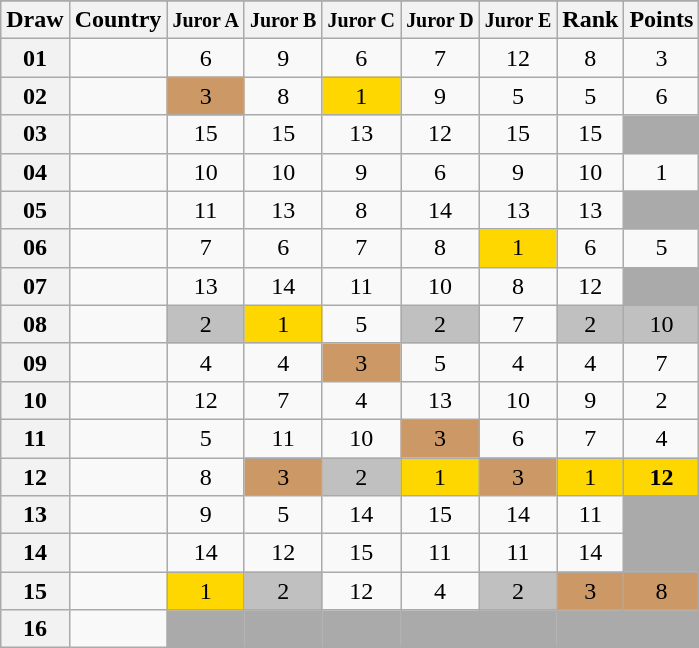<table class="sortable wikitable collapsible plainrowheaders" style="text-align:center;">
<tr>
</tr>
<tr>
<th scope="col">Draw</th>
<th scope="col">Country</th>
<th scope="col"><small>Juror A</small></th>
<th scope="col"><small>Juror B</small></th>
<th scope="col"><small>Juror C</small></th>
<th scope="col"><small>Juror D</small></th>
<th scope="col"><small>Juror E</small></th>
<th scope="col">Rank</th>
<th scope="col">Points</th>
</tr>
<tr>
<th scope="row" style="text-align:center;">01</th>
<td style="text-align:left;"></td>
<td>6</td>
<td>9</td>
<td>6</td>
<td>7</td>
<td>12</td>
<td>8</td>
<td>3</td>
</tr>
<tr>
<th scope="row" style="text-align:center;">02</th>
<td style="text-align:left;"></td>
<td style="background:#CC9966;">3</td>
<td>8</td>
<td style="background:gold;">1</td>
<td>9</td>
<td>5</td>
<td>5</td>
<td>6</td>
</tr>
<tr>
<th scope="row" style="text-align:center;">03</th>
<td style="text-align:left;"></td>
<td>15</td>
<td>15</td>
<td>13</td>
<td>12</td>
<td>15</td>
<td>15</td>
<td style="background:#AAAAAA;"></td>
</tr>
<tr>
<th scope="row" style="text-align:center;">04</th>
<td style="text-align:left;"></td>
<td>10</td>
<td>10</td>
<td>9</td>
<td>6</td>
<td>9</td>
<td>10</td>
<td>1</td>
</tr>
<tr>
<th scope="row" style="text-align:center;">05</th>
<td style="text-align:left;"></td>
<td>11</td>
<td>13</td>
<td>8</td>
<td>14</td>
<td>13</td>
<td>13</td>
<td style="background:#AAAAAA;"></td>
</tr>
<tr>
<th scope="row" style="text-align:center;">06</th>
<td style="text-align:left;"></td>
<td>7</td>
<td>6</td>
<td>7</td>
<td>8</td>
<td style="background:gold;">1</td>
<td>6</td>
<td>5</td>
</tr>
<tr>
<th scope="row" style="text-align:center;">07</th>
<td style="text-align:left;"></td>
<td>13</td>
<td>14</td>
<td>11</td>
<td>10</td>
<td>8</td>
<td>12</td>
<td style="background:#AAAAAA;"></td>
</tr>
<tr>
<th scope="row" style="text-align:center;">08</th>
<td style="text-align:left;"></td>
<td style="background:silver;">2</td>
<td style="background:gold;">1</td>
<td>5</td>
<td style="background:silver;">2</td>
<td>7</td>
<td style="background:silver;">2</td>
<td style="background:silver;">10</td>
</tr>
<tr>
<th scope="row" style="text-align:center;">09</th>
<td style="text-align:left;"></td>
<td>4</td>
<td>4</td>
<td style="background:#CC9966;">3</td>
<td>5</td>
<td>4</td>
<td>4</td>
<td>7</td>
</tr>
<tr>
<th scope="row" style="text-align:center;">10</th>
<td style="text-align:left;"></td>
<td>12</td>
<td>7</td>
<td>4</td>
<td>13</td>
<td>10</td>
<td>9</td>
<td>2</td>
</tr>
<tr>
<th scope="row" style="text-align:center;">11</th>
<td style="text-align:left;"></td>
<td>5</td>
<td>11</td>
<td>10</td>
<td style="background:#CC9966;">3</td>
<td>6</td>
<td>7</td>
<td>4</td>
</tr>
<tr>
<th scope="row" style="text-align:center;">12</th>
<td style="text-align:left;"></td>
<td>8</td>
<td style="background:#CC9966;">3</td>
<td style="background:silver;">2</td>
<td style="background:gold;">1</td>
<td style="background:#CC9966;">3</td>
<td style="background:gold;">1</td>
<td style="background:gold;"><strong>12</strong></td>
</tr>
<tr>
<th scope="row" style="text-align:center;">13</th>
<td style="text-align:left;"></td>
<td>9</td>
<td>5</td>
<td>14</td>
<td>15</td>
<td>14</td>
<td>11</td>
<td style="background:#AAAAAA;"></td>
</tr>
<tr>
<th scope="row" style="text-align:center;">14</th>
<td style="text-align:left;"></td>
<td>14</td>
<td>12</td>
<td>15</td>
<td>11</td>
<td>11</td>
<td>14</td>
<td style="background:#AAAAAA;"></td>
</tr>
<tr>
<th scope="row" style="text-align:center;">15</th>
<td style="text-align:left;"></td>
<td style="background:gold;">1</td>
<td style="background:silver;">2</td>
<td>12</td>
<td>4</td>
<td style="background:silver;">2</td>
<td style="background:#CC9966;">3</td>
<td style="background:#CC9966;">8</td>
</tr>
<tr class="sortbottom">
<th scope="row" style="text-align:center;">16</th>
<td style="text-align:left;"></td>
<td style="background:#AAAAAA;"></td>
<td style="background:#AAAAAA;"></td>
<td style="background:#AAAAAA;"></td>
<td style="background:#AAAAAA;"></td>
<td style="background:#AAAAAA;"></td>
<td style="background:#AAAAAA;"></td>
<td style="background:#AAAAAA;"></td>
</tr>
</table>
